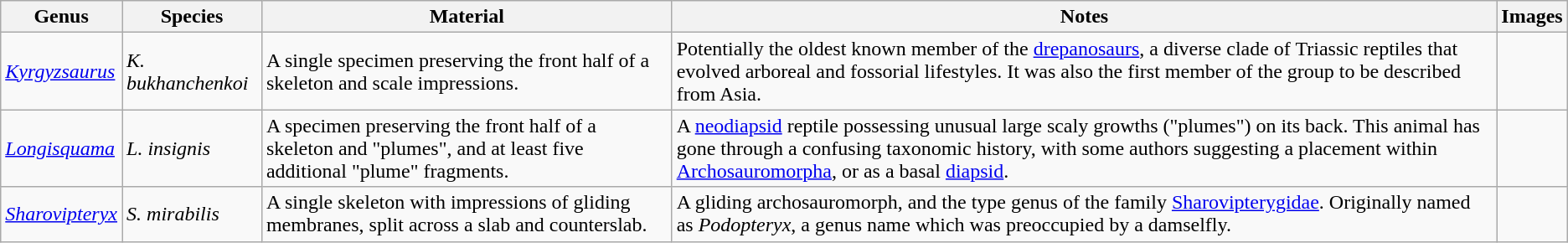<table class="wikitable sortable" align="center">
<tr>
<th>Genus</th>
<th>Species</th>
<th>Material</th>
<th>Notes</th>
<th>Images</th>
</tr>
<tr>
<td><em><a href='#'>Kyrgyzsaurus</a></em></td>
<td><em>K. bukhanchenkoi</em></td>
<td>A single specimen preserving the front half of a skeleton and scale impressions.</td>
<td>Potentially the oldest known member of the <a href='#'>drepanosaurs</a>, a diverse clade of Triassic reptiles that evolved arboreal and fossorial lifestyles. It was also the first member of the group to be described from Asia.</td>
<td></td>
</tr>
<tr>
<td><em><a href='#'>Longisquama</a></em></td>
<td><em>L. insignis</em></td>
<td>A specimen preserving the front half of a skeleton and "plumes", and at least five additional "plume" fragments.</td>
<td>A <a href='#'>neodiapsid</a> reptile possessing unusual large scaly growths ("plumes") on its back. This animal has gone through a confusing taxonomic history, with some authors suggesting a placement within <a href='#'>Archosauromorpha</a>, or as a basal <a href='#'>diapsid</a>.<em></em></td>
<td></td>
</tr>
<tr>
<td><em><a href='#'>Sharovipteryx</a></em></td>
<td><em>S. mirabilis</em></td>
<td>A single skeleton with impressions of gliding membranes, split across a slab and counterslab.</td>
<td>A gliding archosauromorph, and the type genus of the family <a href='#'>Sharovipterygidae</a>. Originally named as <em>Podopteryx</em>, a genus name which was preoccupied by a damselfly.</td>
<td></td>
</tr>
</table>
